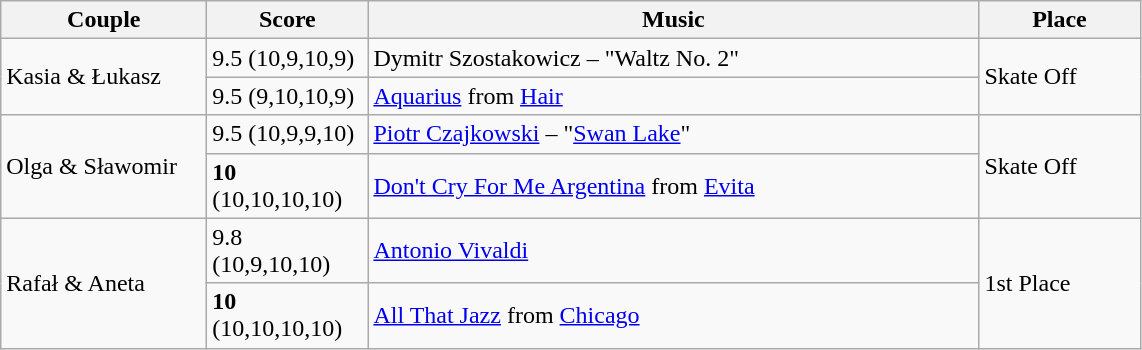<table class="wikitable">
<tr>
<th style="width:130px;">Couple</th>
<th style="width:100px;">Score</th>
<th style="width:400px;">Music</th>
<th style="width:100px;">Place</th>
</tr>
<tr>
<td rowspan="2">Kasia & Łukasz</td>
<td>9.5 (10,9,10,9)</td>
<td>Dymitr Szostakowicz – "Waltz No. 2"</td>
<td rowspan="2">Skate Off</td>
</tr>
<tr>
<td>9.5 (9,10,10,9)</td>
<td><a href='#'>Aquarius</a> from <a href='#'>Hair</a></td>
</tr>
<tr>
<td rowspan="2">Olga & Sławomir</td>
<td>9.5 (10,9,9,10)</td>
<td><a href='#'>Piotr Czajkowski</a> – "<a href='#'>Swan Lake</a>"</td>
<td rowspan="2">Skate Off</td>
</tr>
<tr>
<td><strong>10</strong> (10,10,10,10)</td>
<td><a href='#'>Don't Cry For Me Argentina</a> from <a href='#'>Evita</a></td>
</tr>
<tr>
<td rowspan="2">Rafał & Aneta</td>
<td>9.8 (10,9,10,10)</td>
<td><a href='#'>Antonio Vivaldi</a></td>
<td rowspan="2">1st Place</td>
</tr>
<tr>
<td><strong>10</strong> (10,10,10,10)</td>
<td><a href='#'>All That Jazz</a> from <a href='#'>Chicago</a></td>
</tr>
</table>
